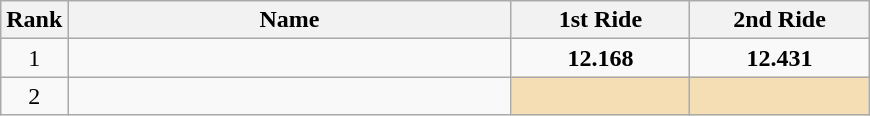<table class="wikitable" style="text-align:center;">
<tr>
<th>Rank</th>
<th style="width:18em">Name</th>
<th style="width:7em">1st Ride</th>
<th style="width:7em">2nd Ride</th>
</tr>
<tr>
<td>1</td>
<td align=left><br><em></em></td>
<td><strong>12.168</strong></td>
<td><strong>12.431</strong></td>
</tr>
<tr>
<td>2</td>
<td align=left><br><em></em></td>
<td bgcolor=wheat></td>
<td bgcolor=wheat></td>
</tr>
</table>
